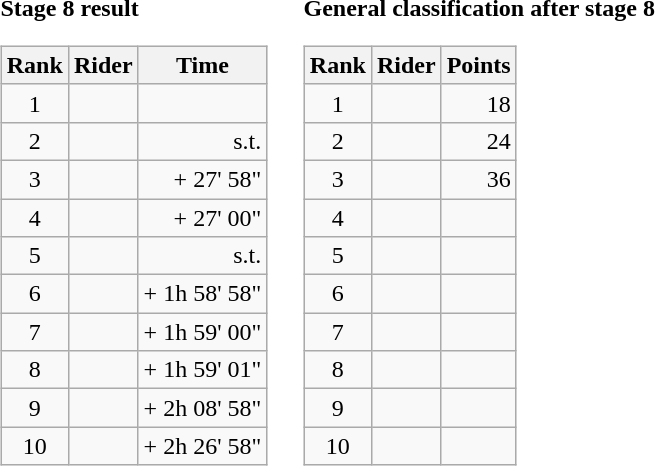<table>
<tr>
<td><strong>Stage 8 result</strong><br><table class="wikitable">
<tr>
<th scope="col">Rank</th>
<th scope="col">Rider</th>
<th scope="col">Time</th>
</tr>
<tr>
<td style="text-align:center;">1</td>
<td></td>
<td style="text-align:right;"></td>
</tr>
<tr>
<td style="text-align:center;">2</td>
<td></td>
<td style="text-align:right;">s.t.</td>
</tr>
<tr>
<td style="text-align:center;">3</td>
<td></td>
<td style="text-align:right;">+ 27' 58"</td>
</tr>
<tr>
<td style="text-align:center;">4</td>
<td></td>
<td style="text-align:right;">+ 27' 00"</td>
</tr>
<tr>
<td style="text-align:center;">5</td>
<td></td>
<td style="text-align:right;">s.t.</td>
</tr>
<tr>
<td style="text-align:center;">6</td>
<td></td>
<td style="text-align:right;">+ 1h 58' 58"</td>
</tr>
<tr>
<td style="text-align:center;">7</td>
<td></td>
<td style="text-align:right;">+ 1h 59' 00"</td>
</tr>
<tr>
<td style="text-align:center;">8</td>
<td></td>
<td style="text-align:right;">+ 1h 59' 01"</td>
</tr>
<tr>
<td style="text-align:center;">9</td>
<td></td>
<td style="text-align:right;">+ 2h 08' 58"</td>
</tr>
<tr>
<td style="text-align:center;">10</td>
<td></td>
<td style="text-align:right;">+ 2h 26' 58"</td>
</tr>
</table>
</td>
<td></td>
<td><strong>General classification after stage 8</strong><br><table class="wikitable">
<tr>
<th scope="col">Rank</th>
<th scope="col">Rider</th>
<th scope="col">Points</th>
</tr>
<tr>
<td style="text-align:center;">1</td>
<td></td>
<td style="text-align:right;">18</td>
</tr>
<tr>
<td style="text-align:center;">2</td>
<td></td>
<td style="text-align:right;">24</td>
</tr>
<tr>
<td style="text-align:center;">3</td>
<td></td>
<td style="text-align:right;">36</td>
</tr>
<tr>
<td style="text-align:center;">4</td>
<td></td>
<td></td>
</tr>
<tr>
<td style="text-align:center;">5</td>
<td></td>
<td></td>
</tr>
<tr>
<td style="text-align:center;">6</td>
<td></td>
<td></td>
</tr>
<tr>
<td style="text-align:center;">7</td>
<td></td>
<td></td>
</tr>
<tr>
<td style="text-align:center;">8</td>
<td></td>
<td></td>
</tr>
<tr>
<td style="text-align:center;">9</td>
<td></td>
<td></td>
</tr>
<tr>
<td style="text-align:center;">10</td>
<td></td>
<td></td>
</tr>
</table>
</td>
</tr>
</table>
